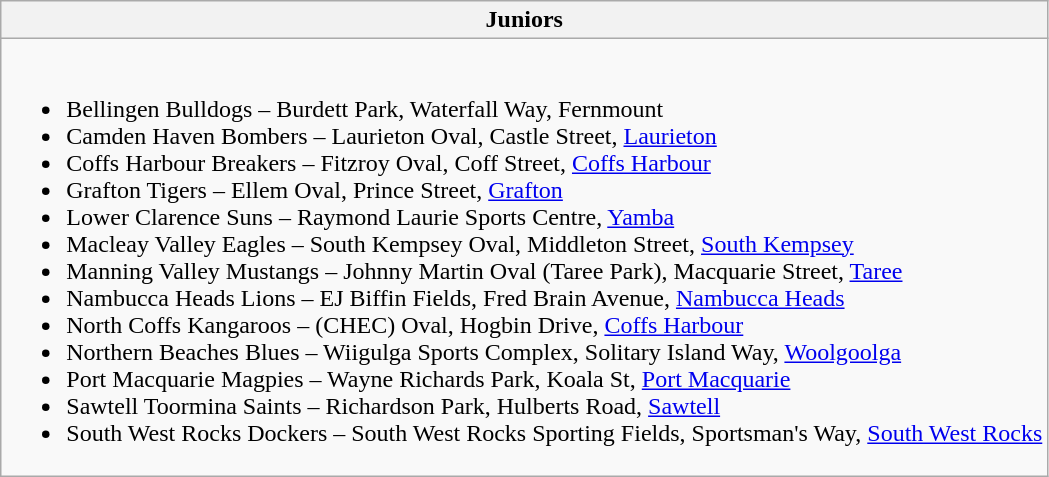<table class="wikitable mw-collapsible mw-collapsed">
<tr>
<th>Juniors</th>
</tr>
<tr>
<td><br><ul><li>Bellingen Bulldogs – Burdett Park, Waterfall Way, Fernmount</li><li>Camden Haven Bombers – Laurieton Oval, Castle Street, <a href='#'>Laurieton</a></li><li>Coffs Harbour Breakers – Fitzroy Oval, Coff Street, <a href='#'>Coffs Harbour</a></li><li>Grafton Tigers – Ellem Oval, Prince Street, <a href='#'>Grafton</a></li><li>Lower Clarence Suns – Raymond Laurie Sports Centre, <a href='#'>Yamba</a></li><li>Macleay Valley Eagles – South Kempsey Oval, Middleton Street, <a href='#'>South Kempsey</a></li><li>Manning Valley Mustangs – Johnny Martin Oval (Taree Park), Macquarie Street, <a href='#'>Taree</a></li><li>Nambucca Heads Lions – EJ Biffin Fields, Fred Brain Avenue, <a href='#'>Nambucca Heads</a></li><li>North Coffs Kangaroos – (CHEC) Oval, Hogbin Drive, <a href='#'>Coffs Harbour</a></li><li>Northern Beaches Blues – Wiigulga Sports Complex, Solitary Island Way, <a href='#'>Woolgoolga</a></li><li>Port Macquarie Magpies – Wayne Richards Park, Koala St, <a href='#'>Port Macquarie</a></li><li>Sawtell Toormina Saints – Richardson Park, Hulberts Road, <a href='#'>Sawtell</a></li><li>South West Rocks Dockers – South West Rocks Sporting Fields, Sportsman's Way, <a href='#'>South West Rocks</a></li></ul></td>
</tr>
</table>
